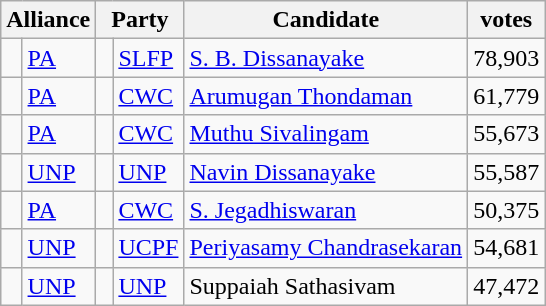<table class="wikitable sortable mw-collapsible">
<tr>
<th colspan="2">Alliance</th>
<th colspan="2">Party</th>
<th>Candidate</th>
<th>votes</th>
</tr>
<tr>
<td bgcolor=> </td>
<td align=left><a href='#'>PA</a></td>
<td bgcolor=> </td>
<td align=left><a href='#'>SLFP</a></td>
<td><a href='#'>S. B. Dissanayake</a></td>
<td>78,903</td>
</tr>
<tr>
<td bgcolor=> </td>
<td align=left><a href='#'>PA</a></td>
<td bgcolor=> </td>
<td align=left><a href='#'>CWC</a></td>
<td><a href='#'>Arumugan Thondaman</a></td>
<td>61,779</td>
</tr>
<tr>
<td bgcolor=> </td>
<td align=left><a href='#'>PA</a></td>
<td bgcolor=> </td>
<td align=left><a href='#'>CWC</a></td>
<td><a href='#'>Muthu Sivalingam</a></td>
<td>55,673</td>
</tr>
<tr>
<td bgcolor=> </td>
<td align=left><a href='#'>UNP</a></td>
<td bgcolor=> </td>
<td align=left><a href='#'>UNP</a></td>
<td><a href='#'>Navin Dissanayake</a></td>
<td>55,587</td>
</tr>
<tr>
<td bgcolor=> </td>
<td align=left><a href='#'>PA</a></td>
<td bgcolor=> </td>
<td align=left><a href='#'>CWC</a></td>
<td><a href='#'>S. Jegadhiswaran</a></td>
<td>50,375</td>
</tr>
<tr>
<td bgcolor=> </td>
<td align=left><a href='#'>UNP</a></td>
<td bgcolor=> </td>
<td align=left><a href='#'>UCPF</a></td>
<td><a href='#'>Periyasamy Chandrasekaran</a></td>
<td>54,681</td>
</tr>
<tr>
<td bgcolor=> </td>
<td align=left><a href='#'>UNP</a></td>
<td bgcolor=> </td>
<td align=left><a href='#'>UNP</a></td>
<td>Suppaiah Sathasivam</td>
<td>47,472</td>
</tr>
</table>
